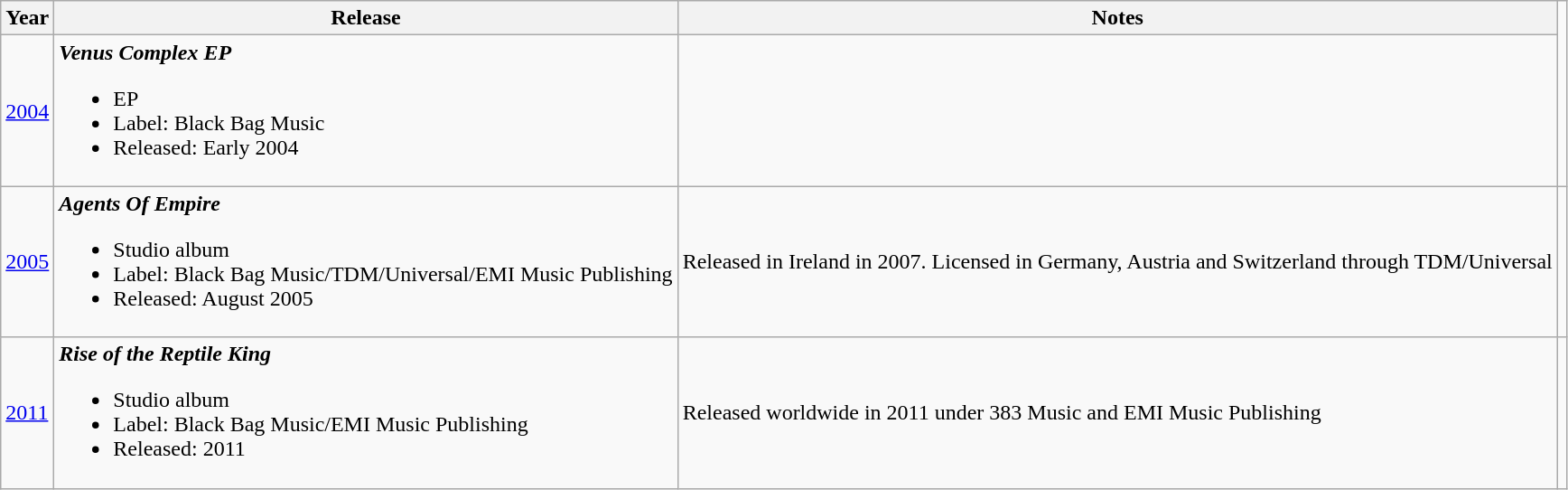<table class="wikitable">
<tr>
<th align="center" rowspan="1">Year</th>
<th align="center" rowspan="1">Release</th>
<th align="center" rowspan="1">Notes</th>
</tr>
<tr>
<td><a href='#'>2004</a></td>
<td><strong><em>Venus Complex EP</em></strong><br><ul><li>EP</li><li>Label: Black Bag Music</li><li>Released: Early 2004</li></ul></td>
<td></td>
</tr>
<tr>
<td><a href='#'>2005</a></td>
<td><strong><em>Agents Of Empire</em></strong><br><ul><li>Studio album</li><li>Label: Black Bag Music/TDM/Universal/EMI Music Publishing</li><li>Released: August 2005</li></ul></td>
<td>Released in Ireland in 2007. Licensed in Germany, Austria and Switzerland through TDM/Universal</td>
<td></td>
</tr>
<tr>
<td><a href='#'>2011</a></td>
<td><strong><em>Rise of the Reptile King</em></strong><br><ul><li>Studio album</li><li>Label: Black Bag Music/EMI Music Publishing</li><li>Released: 2011</li></ul></td>
<td>Released worldwide in 2011 under 383 Music and EMI Music Publishing</td>
<td></td>
</tr>
</table>
